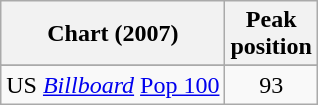<table class="wikitable sortable">
<tr>
<th align="left">Chart (2007)</th>
<th align="center">Peak<br>position</th>
</tr>
<tr>
</tr>
<tr>
</tr>
<tr>
</tr>
<tr>
</tr>
<tr>
<td align="left">US <em><a href='#'>Billboard</a></em> <a href='#'>Pop 100</a></td>
<td align="center">93</td>
</tr>
</table>
